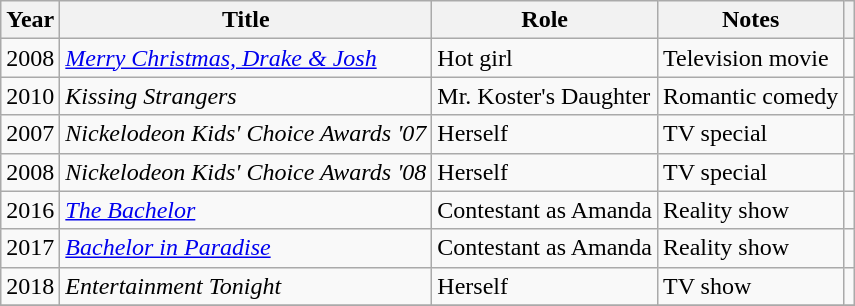<table class="wikitable sortable">
<tr>
<th>Year</th>
<th>Title</th>
<th>Role</th>
<th>Notes</th>
<th class="unsortable"></th>
</tr>
<tr>
<td>2008</td>
<td><em><a href='#'>Merry Christmas, Drake & Josh</a></em></td>
<td>Hot girl</td>
<td>Television movie</td>
<td></td>
</tr>
<tr>
<td>2010</td>
<td><em>Kissing Strangers</em></td>
<td>Mr. Koster's Daughter</td>
<td>Romantic comedy</td>
<td></td>
</tr>
<tr>
<td>2007</td>
<td><em>Nickelodeon Kids' Choice Awards '07</em></td>
<td>Herself</td>
<td>TV special</td>
<td></td>
</tr>
<tr>
<td>2008</td>
<td><em>Nickelodeon Kids' Choice Awards '08</em></td>
<td>Herself</td>
<td>TV special</td>
<td></td>
</tr>
<tr>
<td>2016</td>
<td><em><a href='#'>The Bachelor</a></em></td>
<td>Contestant as Amanda</td>
<td>Reality show</td>
<td></td>
</tr>
<tr>
<td>2017</td>
<td><em><a href='#'>Bachelor in Paradise</a></em></td>
<td>Contestant as Amanda</td>
<td>Reality show</td>
<td></td>
</tr>
<tr>
<td>2018</td>
<td><em>Entertainment Tonight</em></td>
<td>Herself</td>
<td>TV show</td>
<td></td>
</tr>
<tr>
</tr>
</table>
